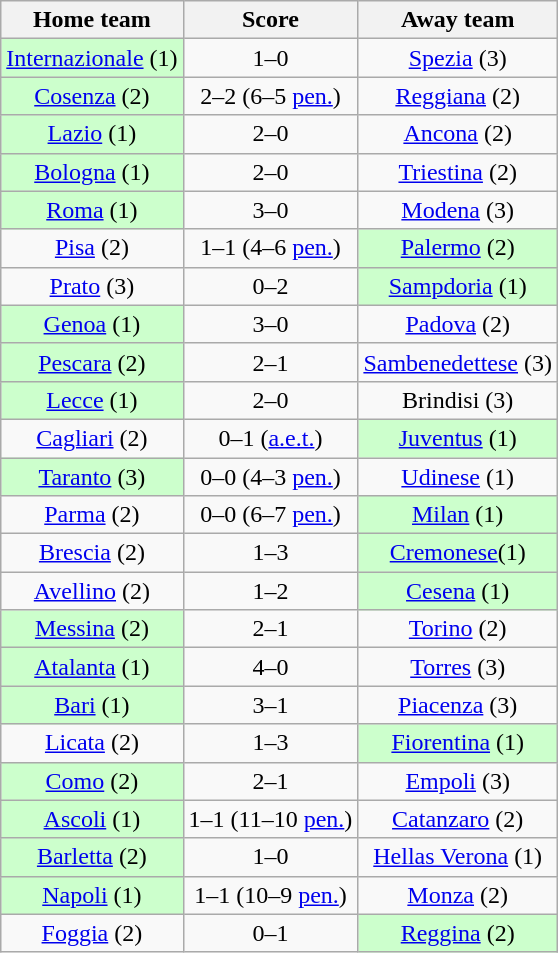<table class="wikitable" style="text-align: center">
<tr>
<th>Home team</th>
<th>Score</th>
<th>Away team</th>
</tr>
<tr>
<td bgcolor="ccffcc"><a href='#'>Internazionale</a> (1)</td>
<td>1–0</td>
<td><a href='#'>Spezia</a> (3)</td>
</tr>
<tr>
<td bgcolor="ccffcc"><a href='#'>Cosenza</a> (2)</td>
<td>2–2 (6–5 <a href='#'>pen.</a>)</td>
<td><a href='#'>Reggiana</a> (2)</td>
</tr>
<tr>
<td bgcolor="ccffcc"><a href='#'>Lazio</a> (1)</td>
<td>2–0</td>
<td><a href='#'>Ancona</a> (2)</td>
</tr>
<tr>
<td bgcolor="ccffcc"><a href='#'>Bologna</a> (1)</td>
<td>2–0</td>
<td><a href='#'>Triestina</a> (2)</td>
</tr>
<tr>
<td bgcolor="ccffcc"><a href='#'>Roma</a> (1)</td>
<td>3–0</td>
<td><a href='#'>Modena</a> (3)</td>
</tr>
<tr>
<td><a href='#'>Pisa</a> (2)</td>
<td>1–1 (4–6 <a href='#'>pen.</a>)</td>
<td bgcolor="ccffcc"><a href='#'>Palermo</a> (2)</td>
</tr>
<tr>
<td><a href='#'>Prato</a> (3)</td>
<td>0–2</td>
<td bgcolor="ccffcc"><a href='#'>Sampdoria</a> (1)</td>
</tr>
<tr>
<td bgcolor="ccffcc"><a href='#'>Genoa</a> (1)</td>
<td>3–0</td>
<td><a href='#'>Padova</a> (2)</td>
</tr>
<tr>
<td bgcolor="ccffcc"><a href='#'>Pescara</a> (2)</td>
<td>2–1</td>
<td><a href='#'>Sambenedettese</a> (3)</td>
</tr>
<tr>
<td bgcolor="ccffcc"><a href='#'>Lecce</a> (1)</td>
<td>2–0</td>
<td>Brindisi (3)</td>
</tr>
<tr>
<td><a href='#'>Cagliari</a> (2)</td>
<td>0–1 (<a href='#'>a.e.t.</a>)</td>
<td bgcolor="ccffcc"><a href='#'>Juventus</a> (1)</td>
</tr>
<tr>
<td bgcolor="ccffcc"><a href='#'>Taranto</a> (3)</td>
<td>0–0 (4–3 <a href='#'>pen.</a>)</td>
<td><a href='#'>Udinese</a> (1)</td>
</tr>
<tr>
<td><a href='#'>Parma</a> (2)</td>
<td>0–0 (6–7 <a href='#'>pen.</a>)</td>
<td bgcolor="ccffcc"><a href='#'>Milan</a> (1)</td>
</tr>
<tr>
<td><a href='#'>Brescia</a> (2)</td>
<td>1–3</td>
<td bgcolor="ccffcc"><a href='#'>Cremonese</a>(1)</td>
</tr>
<tr>
<td><a href='#'>Avellino</a> (2)</td>
<td>1–2</td>
<td bgcolor="ccffcc"><a href='#'>Cesena</a> (1)</td>
</tr>
<tr>
<td bgcolor="ccffcc"><a href='#'>Messina</a> (2)</td>
<td>2–1</td>
<td><a href='#'>Torino</a> (2)</td>
</tr>
<tr>
<td bgcolor="ccffcc"><a href='#'>Atalanta</a> (1)</td>
<td>4–0</td>
<td><a href='#'>Torres</a> (3)</td>
</tr>
<tr>
<td bgcolor="ccffcc"><a href='#'>Bari</a> (1)</td>
<td>3–1</td>
<td><a href='#'>Piacenza</a> (3)</td>
</tr>
<tr>
<td><a href='#'>Licata</a> (2)</td>
<td>1–3</td>
<td bgcolor="ccffcc"><a href='#'>Fiorentina</a> (1)</td>
</tr>
<tr>
<td bgcolor="ccffcc"><a href='#'>Como</a> (2)</td>
<td>2–1</td>
<td><a href='#'>Empoli</a> (3)</td>
</tr>
<tr>
<td bgcolor="ccffcc"><a href='#'>Ascoli</a> (1)</td>
<td>1–1 (11–10 <a href='#'>pen.</a>)</td>
<td><a href='#'>Catanzaro</a> (2)</td>
</tr>
<tr>
<td bgcolor="ccffcc"><a href='#'>Barletta</a> (2)</td>
<td>1–0</td>
<td><a href='#'>Hellas Verona</a> (1)</td>
</tr>
<tr>
<td bgcolor="ccffcc"><a href='#'>Napoli</a> (1)</td>
<td>1–1 (10–9 <a href='#'>pen.</a>)</td>
<td><a href='#'>Monza</a> (2)</td>
</tr>
<tr>
<td><a href='#'>Foggia</a> (2)</td>
<td>0–1</td>
<td bgcolor="ccffcc"><a href='#'>Reggina</a> (2)</td>
</tr>
</table>
